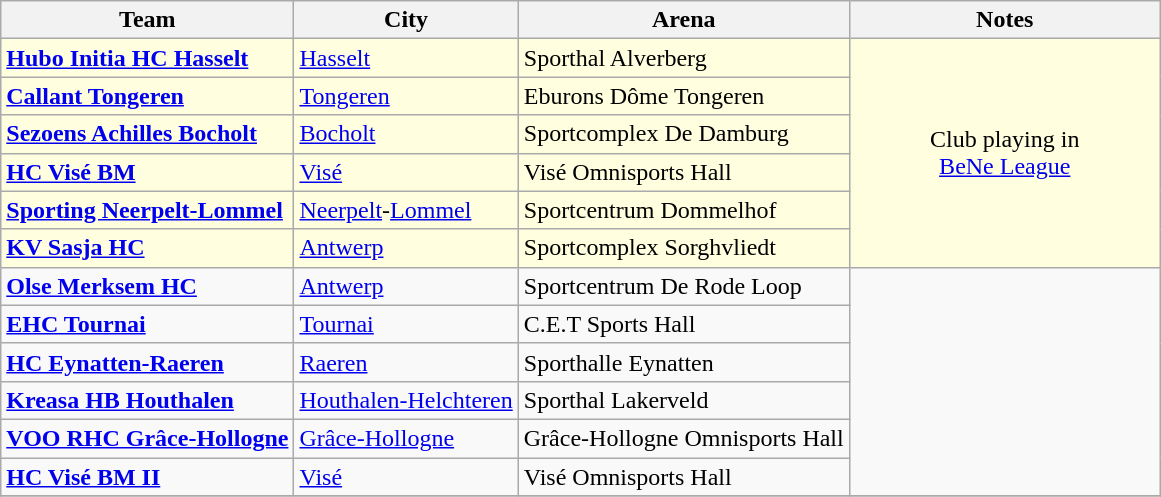<table class="wikitable sortable">
<tr>
<th>Team</th>
<th>City</th>
<th>Arena</th>
<th width=200>Notes</th>
</tr>
<tr bgcolor=ffffe0>
<td><strong><a href='#'>Hubo Initia HC Hasselt</a></strong></td>
<td><a href='#'>Hasselt</a></td>
<td>Sporthal Alverberg</td>
<td rowspan=6 align=center>Club playing in<br><a href='#'>BeNe League</a></td>
</tr>
<tr bgcolor=ffffe0>
<td><strong><a href='#'>Callant Tongeren</a></strong></td>
<td><a href='#'>Tongeren</a></td>
<td>Eburons Dôme Tongeren</td>
</tr>
<tr bgcolor=ffffe0>
<td><strong><a href='#'>Sezoens Achilles Bocholt</a></strong></td>
<td><a href='#'>Bocholt</a></td>
<td>Sportcomplex De Damburg</td>
</tr>
<tr bgcolor=ffffe0>
<td><strong><a href='#'>HC Visé BM</a></strong></td>
<td><a href='#'>Visé</a></td>
<td>Visé Omnisports Hall</td>
</tr>
<tr bgcolor=ffffe0>
<td><strong><a href='#'>Sporting Neerpelt-Lommel</a></strong></td>
<td><a href='#'>Neerpelt</a>-<a href='#'>Lommel</a></td>
<td>Sportcentrum Dommelhof</td>
</tr>
<tr bgcolor=ffffe0>
<td><strong><a href='#'>KV Sasja HC</a></strong></td>
<td><a href='#'>Antwerp</a></td>
<td>Sportcomplex Sorghvliedt</td>
</tr>
<tr>
<td><strong><a href='#'>Olse Merksem HC</a></strong></td>
<td><a href='#'>Antwerp</a></td>
<td>Sportcentrum De Rode Loop</td>
<td rowspan=6></td>
</tr>
<tr>
<td><strong><a href='#'>EHC Tournai</a></strong></td>
<td><a href='#'>Tournai</a></td>
<td>C.E.T Sports Hall</td>
</tr>
<tr>
<td><strong><a href='#'>HC Eynatten-Raeren</a></strong></td>
<td><a href='#'>Raeren</a></td>
<td>Sporthalle Eynatten</td>
</tr>
<tr>
<td><strong><a href='#'>Kreasa HB Houthalen</a></strong></td>
<td><a href='#'>Houthalen-Helchteren</a></td>
<td>Sporthal Lakerveld</td>
</tr>
<tr>
<td><strong><a href='#'>VOO RHC Grâce-Hollogne</a></strong></td>
<td><a href='#'>Grâce-Hollogne</a></td>
<td>Grâce-Hollogne Omnisports Hall</td>
</tr>
<tr>
<td><strong><a href='#'>HC Visé BM II</a></strong></td>
<td><a href='#'>Visé</a></td>
<td>Visé Omnisports Hall</td>
</tr>
<tr>
</tr>
</table>
